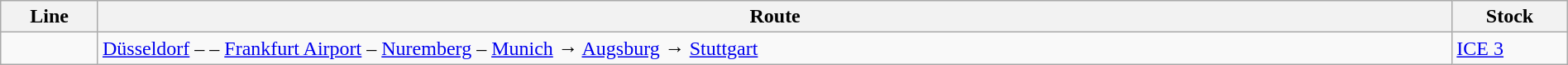<table class="wikitable" width="100%">
<tr>
<th>Line</th>
<th>Route</th>
<th>Stock</th>
</tr>
<tr>
<td></td>
<td><a href='#'>Düsseldorf</a> –  – <a href='#'>Frankfurt Airport</a> – <a href='#'>Nuremberg</a> – <a href='#'>Munich</a> → <a href='#'>Augsburg</a> → <a href='#'>Stuttgart</a></td>
<td><a href='#'>ICE 3</a></td>
</tr>
</table>
